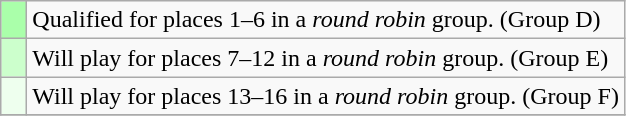<table class="wikitable">
<tr>
<td width=10px bgcolor=#aaffaa></td>
<td>Qualified for places 1–6 in a <em>round robin</em> group. (Group D)</td>
</tr>
<tr>
<td width=10px bgcolor=#ccffcc></td>
<td>Will play for places 7–12 in a <em>round robin</em> group. (Group E)</td>
</tr>
<tr>
<td width=10px bgcolor=#eeffee></td>
<td>Will play for places 13–16 in a <em>round robin</em> group. (Group F)</td>
</tr>
<tr>
</tr>
</table>
